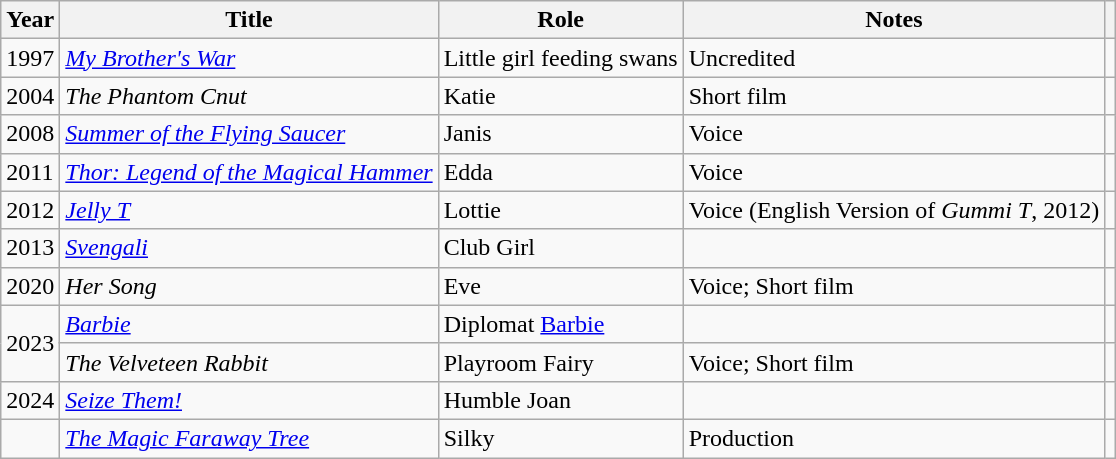<table class="wikitable">
<tr>
<th>Year</th>
<th>Title</th>
<th>Role</th>
<th>Notes</th>
<th></th>
</tr>
<tr>
<td>1997</td>
<td><em><a href='#'>My Brother's War</a></em></td>
<td>Little girl feeding swans</td>
<td>Uncredited</td>
<td></td>
</tr>
<tr>
<td>2004</td>
<td><em>The Phantom Cnut</em></td>
<td>Katie</td>
<td>Short film</td>
<td></td>
</tr>
<tr>
<td>2008</td>
<td><em><a href='#'>Summer of the Flying Saucer</a></em></td>
<td>Janis</td>
<td>Voice</td>
<td></td>
</tr>
<tr>
<td>2011</td>
<td><em><a href='#'>Thor: Legend of the Magical Hammer</a></em></td>
<td>Edda</td>
<td>Voice</td>
<td></td>
</tr>
<tr>
<td>2012</td>
<td><em><a href='#'>Jelly T</a></em></td>
<td>Lottie</td>
<td>Voice (English Version of <em>Gummi T</em>, 2012)</td>
<td></td>
</tr>
<tr>
<td>2013</td>
<td><em><a href='#'>Svengali</a></em></td>
<td>Club Girl</td>
<td></td>
<td></td>
</tr>
<tr>
<td>2020</td>
<td><em>Her Song</em></td>
<td>Eve</td>
<td>Voice; Short film</td>
<td></td>
</tr>
<tr>
<td rowspan="2">2023</td>
<td><em><a href='#'>Barbie</a></em></td>
<td>Diplomat <a href='#'>Barbie</a></td>
<td></td>
<td></td>
</tr>
<tr>
<td><em>The Velveteen Rabbit</em></td>
<td>Playroom Fairy</td>
<td>Voice; Short film</td>
<td></td>
</tr>
<tr>
<td>2024</td>
<td><em><a href='#'>Seize Them!</a></em></td>
<td>Humble Joan</td>
<td></td>
<td></td>
</tr>
<tr>
<td></td>
<td><em><a href='#'>The Magic Faraway Tree</a></em></td>
<td>Silky</td>
<td>Production</td>
<td></td>
</tr>
</table>
